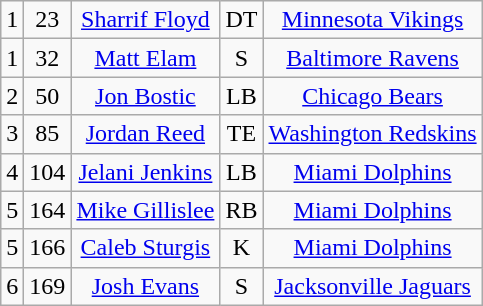<table class="wikitable" style="text-align:center">
<tr>
<td>1</td>
<td>23</td>
<td><a href='#'>Sharrif Floyd</a></td>
<td>DT</td>
<td><a href='#'>Minnesota Vikings</a></td>
</tr>
<tr>
<td>1</td>
<td>32</td>
<td><a href='#'>Matt Elam</a></td>
<td>S</td>
<td><a href='#'>Baltimore Ravens</a></td>
</tr>
<tr>
<td>2</td>
<td>50</td>
<td><a href='#'>Jon Bostic</a></td>
<td>LB</td>
<td><a href='#'>Chicago Bears</a></td>
</tr>
<tr>
<td>3</td>
<td>85</td>
<td><a href='#'>Jordan Reed</a></td>
<td>TE</td>
<td><a href='#'>Washington Redskins</a></td>
</tr>
<tr>
<td>4</td>
<td>104</td>
<td><a href='#'>Jelani Jenkins</a></td>
<td>LB</td>
<td><a href='#'>Miami Dolphins</a></td>
</tr>
<tr>
<td>5</td>
<td>164</td>
<td><a href='#'>Mike Gillislee</a></td>
<td>RB</td>
<td><a href='#'>Miami Dolphins</a></td>
</tr>
<tr>
<td>5</td>
<td>166</td>
<td><a href='#'>Caleb Sturgis</a></td>
<td>K</td>
<td><a href='#'>Miami Dolphins</a></td>
</tr>
<tr>
<td>6</td>
<td>169</td>
<td><a href='#'>Josh Evans</a></td>
<td>S</td>
<td><a href='#'>Jacksonville Jaguars</a></td>
</tr>
</table>
